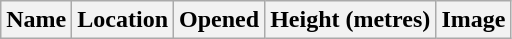<table class="wikitable sortable">
<tr>
<th>Name</th>
<th>Location</th>
<th>Opened</th>
<th>Height (metres)</th>
<th>Image<br>



































































</th>
</tr>
</table>
